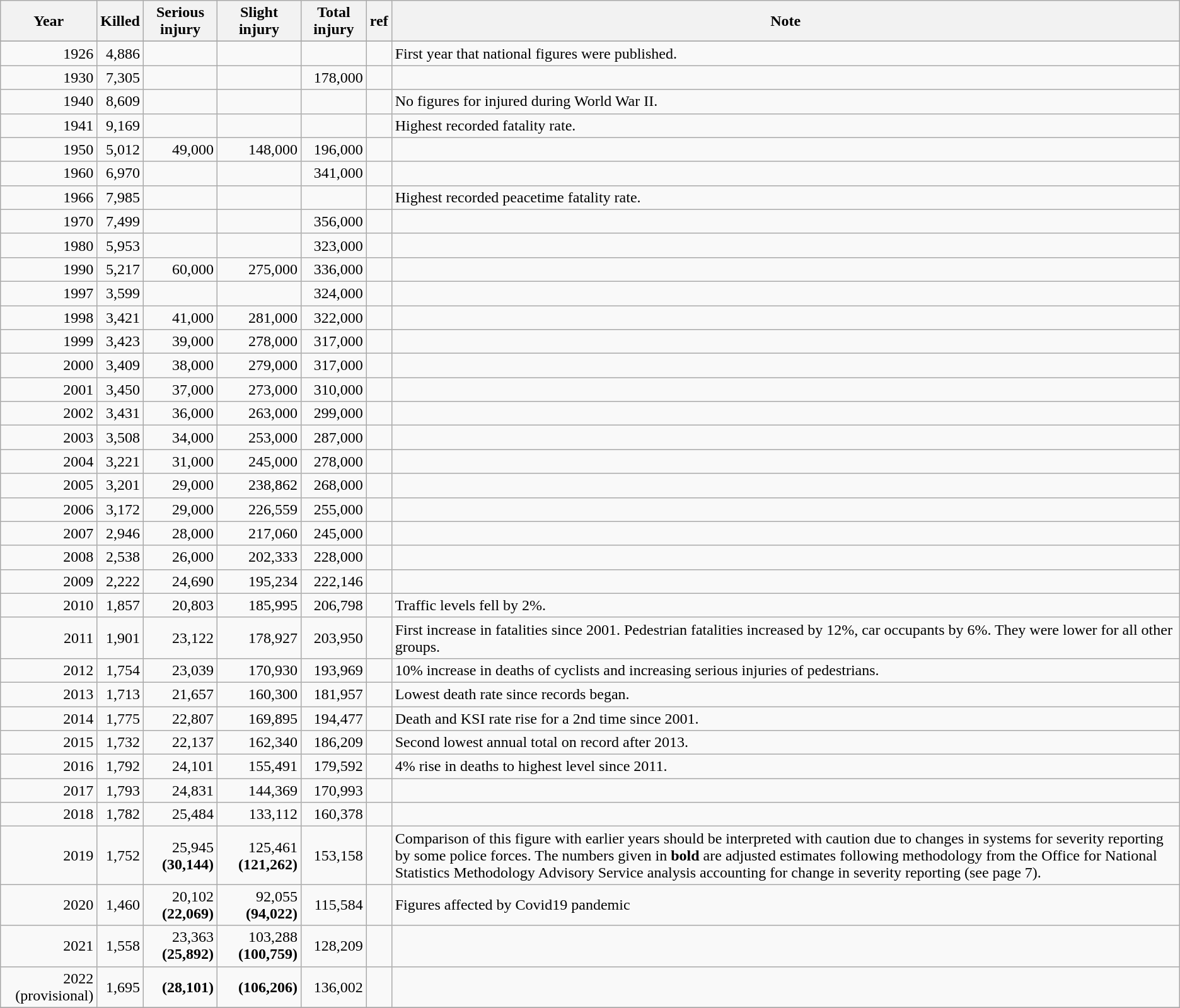<table class="wikitable sortable">
<tr>
<th>Year</th>
<th>Killed</th>
<th>Serious injury</th>
<th>Slight injury</th>
<th>Total injury</th>
<th>ref</th>
<th class="unsortable">Note</th>
</tr>
<tr>
</tr>
<tr>
<td align=right>1926</td>
<td align=right>4,886</td>
<td></td>
<td></td>
<td></td>
<td></td>
<td>First year that national figures were published.</td>
</tr>
<tr>
<td align=right>1930</td>
<td align=right>7,305</td>
<td></td>
<td></td>
<td align=right>178,000</td>
<td></td>
<td></td>
</tr>
<tr>
<td align=right>1940</td>
<td align=right>8,609</td>
<td></td>
<td></td>
<td></td>
<td></td>
<td>No figures for injured during World War II.</td>
</tr>
<tr>
<td align=right>1941</td>
<td align=right>9,169</td>
<td></td>
<td></td>
<td></td>
<td></td>
<td>Highest recorded fatality rate.</td>
</tr>
<tr>
<td align=right>1950</td>
<td align=right>5,012</td>
<td align=right>49,000</td>
<td align=right>148,000</td>
<td align=right>196,000</td>
<td></td>
<td></td>
</tr>
<tr>
<td align=right>1960</td>
<td align=right>6,970</td>
<td></td>
<td></td>
<td align=right>341,000</td>
<td></td>
<td></td>
</tr>
<tr>
<td align=right>1966</td>
<td align=right>7,985</td>
<td></td>
<td></td>
<td></td>
<td></td>
<td>Highest recorded peacetime fatality rate.</td>
</tr>
<tr>
<td align=right>1970</td>
<td align=right>7,499</td>
<td></td>
<td></td>
<td align=right>356,000</td>
<td></td>
<td></td>
</tr>
<tr>
<td align=right>1980</td>
<td align=right>5,953</td>
<td></td>
<td></td>
<td align=right>323,000</td>
<td></td>
<td></td>
</tr>
<tr>
<td align=right>1990</td>
<td align=right>5,217</td>
<td align=right>60,000</td>
<td align=right>275,000</td>
<td align=right>336,000</td>
<td></td>
<td></td>
</tr>
<tr>
<td align=right>1997</td>
<td align=right>3,599</td>
<td></td>
<td></td>
<td align=right>324,000</td>
<td></td>
<td></td>
</tr>
<tr>
<td align=right>1998</td>
<td align=right>3,421</td>
<td align=right>41,000</td>
<td align=right>281,000</td>
<td align=right>322,000</td>
<td></td>
<td></td>
</tr>
<tr>
<td align=right>1999</td>
<td align=right>3,423</td>
<td align=right>39,000</td>
<td align=right>278,000</td>
<td align=right>317,000</td>
<td></td>
<td></td>
</tr>
<tr>
<td align=right>2000</td>
<td align=right>3,409</td>
<td align=right>38,000</td>
<td align=right>279,000</td>
<td align=right>317,000</td>
<td></td>
<td></td>
</tr>
<tr>
<td align=right>2001</td>
<td align=right>3,450</td>
<td align=right>37,000</td>
<td align=right>273,000</td>
<td align=right>310,000</td>
<td></td>
<td></td>
</tr>
<tr>
<td align=right>2002</td>
<td align=right>3,431</td>
<td align=right>36,000</td>
<td align=right>263,000</td>
<td align=right>299,000</td>
<td></td>
<td></td>
</tr>
<tr>
<td align=right>2003</td>
<td align=right>3,508</td>
<td align=right>34,000</td>
<td align=right>253,000</td>
<td align=right>287,000</td>
<td></td>
<td></td>
</tr>
<tr>
<td align=right>2004</td>
<td align=right>3,221</td>
<td align=right>31,000</td>
<td align=right>245,000</td>
<td align=right>278,000</td>
<td></td>
<td></td>
</tr>
<tr>
<td align=right>2005</td>
<td align=right>3,201</td>
<td align=right>29,000</td>
<td align=right>238,862</td>
<td align=right>268,000</td>
<td></td>
<td></td>
</tr>
<tr>
<td align=right>2006</td>
<td align=right>3,172</td>
<td align=right>29,000</td>
<td align=right>226,559</td>
<td align=right>255,000</td>
<td></td>
<td></td>
</tr>
<tr>
<td align=right>2007</td>
<td align=right>2,946</td>
<td align=right>28,000</td>
<td align=right>217,060</td>
<td align=right>245,000</td>
<td></td>
<td></td>
</tr>
<tr>
<td align=right>2008</td>
<td align=right>2,538</td>
<td align=right>26,000</td>
<td align=right>202,333</td>
<td align=right>228,000</td>
<td></td>
<td></td>
</tr>
<tr>
<td align=right>2009</td>
<td align=right>2,222</td>
<td align=right>24,690</td>
<td align=right>195,234</td>
<td align=right>222,146</td>
<td></td>
<td></td>
</tr>
<tr>
<td align=right>2010</td>
<td align=right>1,857</td>
<td align=right>20,803</td>
<td align=right>185,995</td>
<td align=right>206,798</td>
<td></td>
<td>Traffic levels fell by 2%.</td>
</tr>
<tr>
<td align=right>2011</td>
<td align=right>1,901</td>
<td align=right>23,122</td>
<td align=right>178,927</td>
<td align=right>203,950</td>
<td></td>
<td>First increase in fatalities since 2001. Pedestrian fatalities increased by 12%, car occupants by 6%. They were lower for all other groups.</td>
</tr>
<tr>
<td align=right>2012</td>
<td align=right>1,754</td>
<td align=right>23,039</td>
<td align=right>170,930</td>
<td align=right>193,969</td>
<td></td>
<td>10% increase in deaths of cyclists and increasing serious injuries of pedestrians.</td>
</tr>
<tr>
<td align=right>2013</td>
<td align=right>1,713</td>
<td align=right>21,657</td>
<td align=right>160,300</td>
<td align=right>181,957</td>
<td></td>
<td>Lowest death rate since records began.</td>
</tr>
<tr>
<td align=right>2014</td>
<td align=right>1,775</td>
<td align=right>22,807</td>
<td align=right>169,895</td>
<td align=right>194,477</td>
<td></td>
<td>Death and KSI rate rise for a 2nd time since 2001.</td>
</tr>
<tr>
<td align=right>2015</td>
<td align=right>1,732</td>
<td align=right>22,137</td>
<td align=right>162,340</td>
<td align=right>186,209</td>
<td></td>
<td>Second lowest annual total on record after 2013.</td>
</tr>
<tr>
<td align=right>2016</td>
<td align=right>1,792</td>
<td align=right>24,101</td>
<td align=right>155,491</td>
<td align=right>179,592</td>
<td></td>
<td>4% rise in deaths to highest level since 2011.</td>
</tr>
<tr>
<td align=right>2017</td>
<td align=right>1,793</td>
<td align=right>24,831</td>
<td align=right>144,369</td>
<td align=right>170,993</td>
<td></td>
<td></td>
</tr>
<tr>
<td align=right>2018</td>
<td align=right>1,782</td>
<td align=right>25,484</td>
<td align=right>133,112</td>
<td align=right>160,378</td>
<td></td>
<td></td>
</tr>
<tr>
<td align=right>2019</td>
<td align=right>1,752</td>
<td align=right>25,945 <strong>(30,144)</strong></td>
<td align=right>125,461 <strong>(121,262)</strong></td>
<td align=right>153,158</td>
<td></td>
<td>Comparison of this figure with earlier years should be interpreted with caution due to changes in systems for severity reporting by some police forces. The numbers given in <strong>bold</strong> are adjusted estimates following methodology from the Office for National Statistics Methodology Advisory Service analysis accounting for change in severity reporting (see page 7).</td>
</tr>
<tr>
<td align=right>2020</td>
<td align=right>1,460</td>
<td align=right>20,102 <strong>(22,069)</strong></td>
<td align=right>92,055 <strong>(94,022)</strong></td>
<td align=right>115,584</td>
<td></td>
<td>Figures affected by Covid19 pandemic</td>
</tr>
<tr>
<td align=right>2021</td>
<td align=right>1,558</td>
<td align=right>23,363 <strong>(25,892)</strong></td>
<td align=right>103,288 <strong>(100,759)</strong></td>
<td align=right>128,209</td>
<td></td>
<td></td>
</tr>
<tr>
<td align=right>2022 (provisional)</td>
<td align=right>1,695</td>
<td align=right><strong>(28,101)</strong></td>
<td align=right><strong>(106,206)</strong></td>
<td align=right>136,002</td>
<td></td>
<td></td>
</tr>
<tr>
</tr>
</table>
